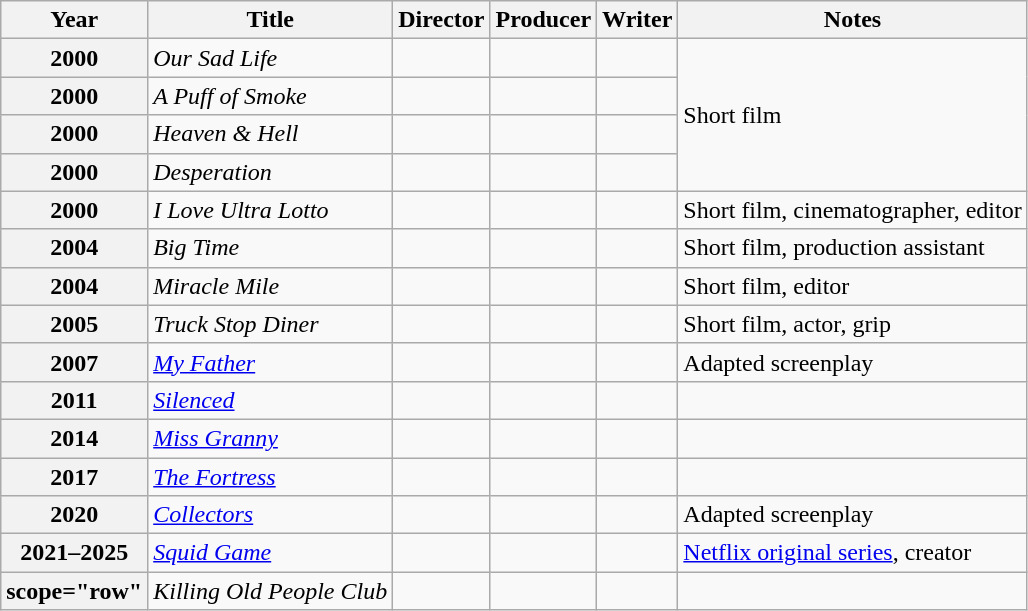<table class="wikitable sortable plainrowheaders" style="margin-right: 0;">
<tr>
<th scope="col">Year</th>
<th scope="col">Title</th>
<th scope="col">Director</th>
<th scope="col">Producer</th>
<th scope="col">Writer</th>
<th>Notes</th>
</tr>
<tr>
<th scope="row">2000</th>
<td><em>Our Sad Life</em></td>
<td></td>
<td></td>
<td></td>
<td rowspan="4">Short film</td>
</tr>
<tr>
<th scope="row">2000</th>
<td><em>A Puff of Smoke</em></td>
<td></td>
<td></td>
<td></td>
</tr>
<tr>
<th scope="row">2000</th>
<td><em>Heaven & Hell</em></td>
<td></td>
<td></td>
<td></td>
</tr>
<tr>
<th scope="row">2000</th>
<td><em>Desperation</em></td>
<td></td>
<td></td>
<td></td>
</tr>
<tr>
<th scope="row">2000</th>
<td><em>I Love Ultra Lotto</em></td>
<td></td>
<td></td>
<td></td>
<td>Short film, cinematographer, editor</td>
</tr>
<tr>
<th scope="row">2004</th>
<td><em>Big Time</em></td>
<td></td>
<td></td>
<td></td>
<td>Short film, production assistant</td>
</tr>
<tr>
<th scope="row">2004</th>
<td><em>Miracle Mile</em></td>
<td></td>
<td></td>
<td></td>
<td>Short film, editor</td>
</tr>
<tr>
<th scope="row">2005</th>
<td><em>Truck Stop Diner</em></td>
<td></td>
<td></td>
<td></td>
<td>Short film, actor, grip</td>
</tr>
<tr>
<th scope="row">2007</th>
<td><em><a href='#'>My Father</a></em></td>
<td></td>
<td></td>
<td></td>
<td>Adapted screenplay</td>
</tr>
<tr>
<th scope="row">2011</th>
<td><em><a href='#'>Silenced</a></em></td>
<td></td>
<td></td>
<td></td>
<td></td>
</tr>
<tr>
<th scope="row">2014</th>
<td><em><a href='#'>Miss Granny</a></em></td>
<td></td>
<td></td>
<td></td>
<td></td>
</tr>
<tr>
<th scope="row">2017</th>
<td><em><a href='#'>The Fortress</a></em></td>
<td></td>
<td></td>
<td></td>
<td></td>
</tr>
<tr>
<th scope="row">2020</th>
<td><em><a href='#'>Collectors</a></em></td>
<td></td>
<td></td>
<td></td>
<td>Adapted screenplay</td>
</tr>
<tr>
<th scope="row">2021–2025</th>
<td><em><a href='#'>Squid Game</a></em></td>
<td></td>
<td></td>
<td></td>
<td><a href='#'>Netflix original series</a>, creator</td>
</tr>
<tr>
<th>scope="row" </th>
<td><em>Killing Old People Club</em></td>
<td></td>
<td></td>
<td></td>
<td></td>
</tr>
</table>
